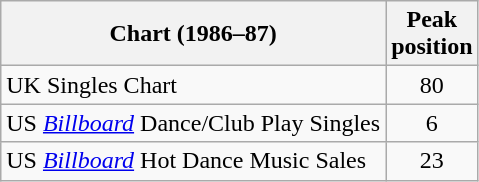<table class="wikitable sortable">
<tr>
<th>Chart (1986–87)</th>
<th>Peak<br>position</th>
</tr>
<tr>
<td align="left">UK Singles Chart</td>
<td style="text-align:center;">80</td>
</tr>
<tr>
<td align="left">US <em><a href='#'>Billboard</a></em> Dance/Club Play Singles</td>
<td style="text-align:center;">6</td>
</tr>
<tr>
<td align="left">US <em><a href='#'>Billboard</a></em> Hot Dance Music Sales</td>
<td style="text-align:center;">23</td>
</tr>
</table>
